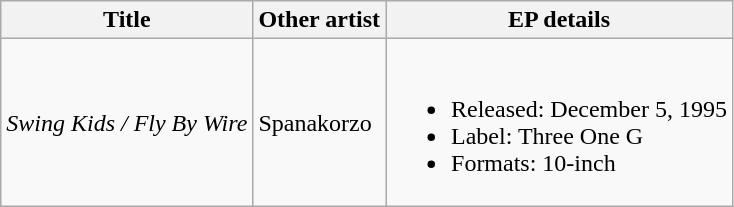<table class="wikitable">
<tr>
<th>Title</th>
<th><strong>Other artist</strong></th>
<th>EP details</th>
</tr>
<tr>
<td><em>Swing Kids / Fly By Wire</em></td>
<td>Spanakorzo</td>
<td><br><ul><li>Released: December 5, 1995</li><li>Label: Three One G</li><li>Formats: 10-inch</li></ul></td>
</tr>
</table>
